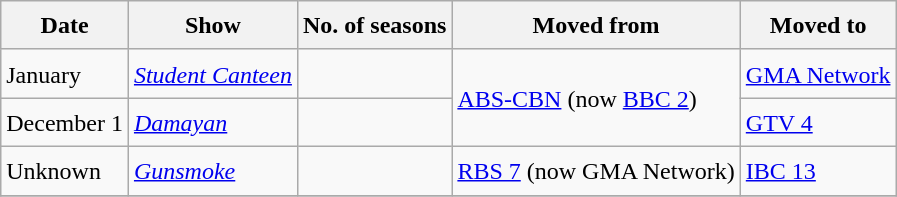<table class="wikitable" style="text-align:left; line-height:25px; width:auto;">
<tr>
<th>Date</th>
<th>Show</th>
<th>No. of seasons</th>
<th>Moved from</th>
<th>Moved to</th>
</tr>
<tr>
<td>January</td>
<td><em><a href='#'>Student Canteen</a></em></td>
<td></td>
<td rowspan="2"><a href='#'>ABS-CBN</a> (now <a href='#'>BBC 2</a>)</td>
<td><a href='#'>GMA Network</a></td>
</tr>
<tr>
<td>December 1</td>
<td><em><a href='#'>Damayan</a></em></td>
<td></td>
<td><a href='#'>GTV 4</a></td>
</tr>
<tr>
<td>Unknown</td>
<td><em><a href='#'>Gunsmoke</a></em></td>
<td></td>
<td><a href='#'>RBS 7</a> (now GMA Network)</td>
<td><a href='#'>IBC 13</a></td>
</tr>
<tr>
</tr>
</table>
